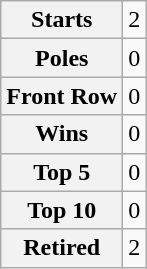<table class="wikitable" style="text-align:center">
<tr>
<th>Starts</th>
<td>2</td>
</tr>
<tr>
<th>Poles</th>
<td>0</td>
</tr>
<tr>
<th>Front Row</th>
<td>0</td>
</tr>
<tr>
<th>Wins</th>
<td>0</td>
</tr>
<tr>
<th>Top 5</th>
<td>0</td>
</tr>
<tr>
<th>Top 10</th>
<td>0</td>
</tr>
<tr>
<th>Retired</th>
<td>2</td>
</tr>
</table>
